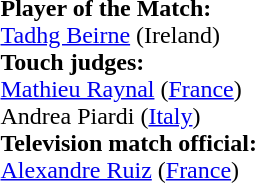<table style="width:100%">
<tr>
<td><br><strong>Player of the Match:</strong>
<br><a href='#'>Tadhg Beirne</a> (Ireland)<br><strong>Touch judges:</strong>
<br><a href='#'>Mathieu Raynal</a> (<a href='#'>France</a>)
<br>Andrea Piardi (<a href='#'>Italy</a>)
<br><strong>Television match official:</strong>
<br><a href='#'>Alexandre Ruiz</a> (<a href='#'>France</a>)</td>
</tr>
</table>
